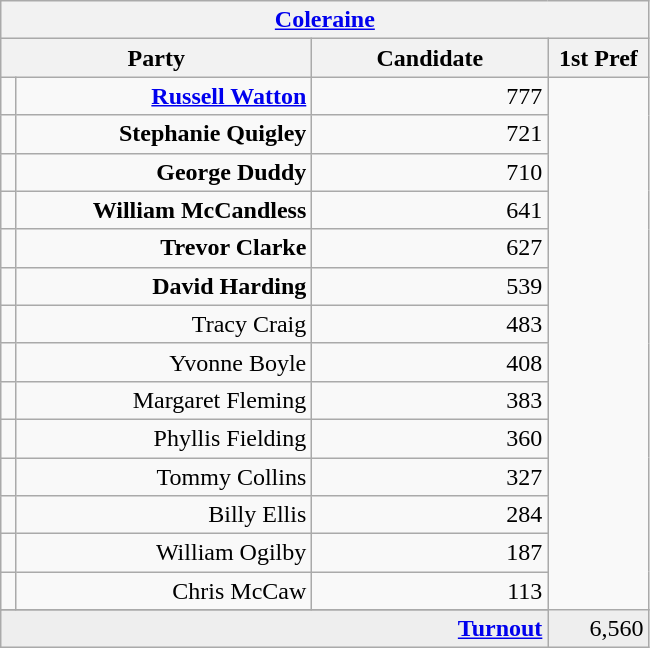<table class="wikitable">
<tr>
<th colspan="4" align="center"><a href='#'>Coleraine</a></th>
</tr>
<tr>
<th colspan="2" align="center" width=200>Party</th>
<th width=150>Candidate</th>
<th width=60>1st Pref</th>
</tr>
<tr>
<td></td>
<td align="right"><strong><a href='#'>Russell Watton</a></strong></td>
<td align="right">777</td>
</tr>
<tr>
<td></td>
<td align="right"><strong>Stephanie Quigley</strong></td>
<td align="right">721</td>
</tr>
<tr>
<td></td>
<td align="right"><strong>George Duddy</strong></td>
<td align="right">710</td>
</tr>
<tr>
<td></td>
<td align="right"><strong>William McCandless</strong></td>
<td align="right">641</td>
</tr>
<tr>
<td></td>
<td align="right"><strong>Trevor Clarke</strong></td>
<td align="right">627</td>
</tr>
<tr>
<td></td>
<td align="right"><strong>David Harding</strong></td>
<td align="right">539</td>
</tr>
<tr>
<td></td>
<td align="right">Tracy Craig</td>
<td align="right">483</td>
</tr>
<tr>
<td></td>
<td align="right">Yvonne Boyle</td>
<td align="right">408</td>
</tr>
<tr>
<td></td>
<td align="right">Margaret Fleming</td>
<td align="right">383</td>
</tr>
<tr>
<td></td>
<td align="right">Phyllis Fielding</td>
<td align="right">360</td>
</tr>
<tr>
<td></td>
<td align="right">Tommy Collins</td>
<td align="right">327</td>
</tr>
<tr>
<td></td>
<td align="right">Billy Ellis</td>
<td align="right">284</td>
</tr>
<tr>
<td></td>
<td align="right">William Ogilby</td>
<td align="right">187</td>
</tr>
<tr>
<td></td>
<td align="right">Chris McCaw</td>
<td align="right">113</td>
</tr>
<tr>
</tr>
<tr bgcolor="EEEEEE">
<td colspan=3 align="right"><strong><a href='#'>Turnout</a></strong></td>
<td align="right">6,560</td>
</tr>
</table>
